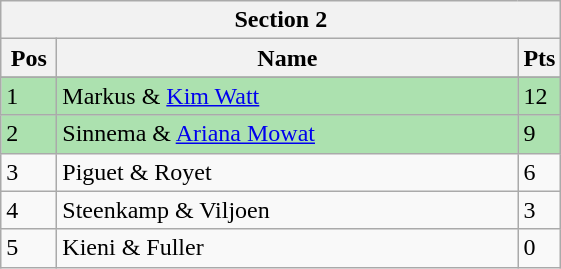<table class="wikitable">
<tr>
<th colspan="6">Section 2</th>
</tr>
<tr>
<th width=30>Pos</th>
<th width=300>Name</th>
<th width=20>Pts</th>
</tr>
<tr>
</tr>
<tr style="background:#ACE1AF;">
<td>1</td>
<td> Markus &  <a href='#'>Kim Watt</a></td>
<td>12</td>
</tr>
<tr style="background:#ACE1AF;">
<td>2</td>
<td> Sinnema &  <a href='#'>Ariana Mowat</a></td>
<td>9</td>
</tr>
<tr>
<td>3</td>
<td> Piguet & Royet</td>
<td>6</td>
</tr>
<tr>
<td>4</td>
<td> Steenkamp & Viljoen</td>
<td>3</td>
</tr>
<tr>
<td>5</td>
<td> Kieni & Fuller</td>
<td>0</td>
</tr>
</table>
